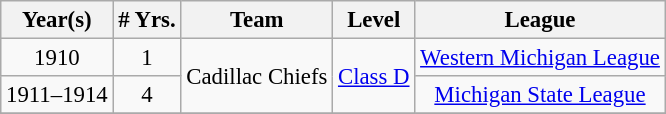<table class="wikitable" style="text-align:center; font-size: 95%;">
<tr>
<th>Year(s)</th>
<th># Yrs.</th>
<th>Team</th>
<th>Level</th>
<th>League</th>
</tr>
<tr>
<td>1910</td>
<td>1</td>
<td rowspan=2>Cadillac Chiefs</td>
<td rowspan=2><a href='#'>Class D</a></td>
<td><a href='#'>Western Michigan League</a></td>
</tr>
<tr>
<td>1911–1914</td>
<td>4</td>
<td><a href='#'>Michigan State League</a></td>
</tr>
<tr>
</tr>
</table>
